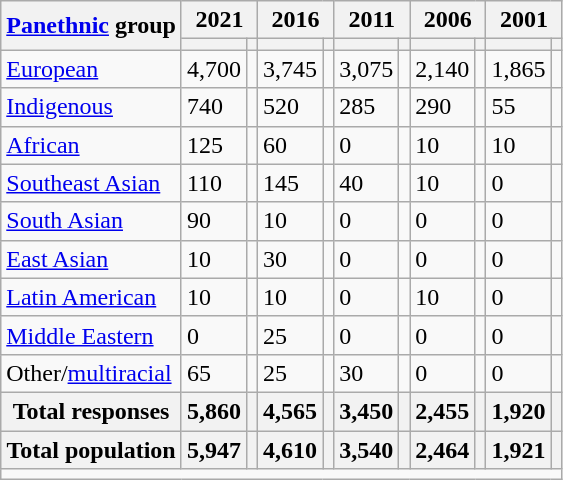<table class="wikitable collapsible sortable">
<tr>
<th rowspan="2"><a href='#'>Panethnic</a> group</th>
<th colspan="2">2021</th>
<th colspan="2">2016</th>
<th colspan="2">2011</th>
<th colspan="2">2006</th>
<th colspan="2">2001</th>
</tr>
<tr>
<th><a href='#'></a></th>
<th></th>
<th></th>
<th></th>
<th></th>
<th></th>
<th></th>
<th></th>
<th></th>
<th></th>
</tr>
<tr>
<td><a href='#'>European</a></td>
<td>4,700</td>
<td></td>
<td>3,745</td>
<td></td>
<td>3,075</td>
<td></td>
<td>2,140</td>
<td></td>
<td>1,865</td>
<td></td>
</tr>
<tr>
<td><a href='#'>Indigenous</a></td>
<td>740</td>
<td></td>
<td>520</td>
<td></td>
<td>285</td>
<td></td>
<td>290</td>
<td></td>
<td>55</td>
<td></td>
</tr>
<tr>
<td><a href='#'>African</a></td>
<td>125</td>
<td></td>
<td>60</td>
<td></td>
<td>0</td>
<td></td>
<td>10</td>
<td></td>
<td>10</td>
<td></td>
</tr>
<tr>
<td><a href='#'>Southeast Asian</a></td>
<td>110</td>
<td></td>
<td>145</td>
<td></td>
<td>40</td>
<td></td>
<td>10</td>
<td></td>
<td>0</td>
<td></td>
</tr>
<tr>
<td><a href='#'>South Asian</a></td>
<td>90</td>
<td></td>
<td>10</td>
<td></td>
<td>0</td>
<td></td>
<td>0</td>
<td></td>
<td>0</td>
<td></td>
</tr>
<tr>
<td><a href='#'>East Asian</a></td>
<td>10</td>
<td></td>
<td>30</td>
<td></td>
<td>0</td>
<td></td>
<td>0</td>
<td></td>
<td>0</td>
<td></td>
</tr>
<tr>
<td><a href='#'>Latin American</a></td>
<td>10</td>
<td></td>
<td>10</td>
<td></td>
<td>0</td>
<td></td>
<td>10</td>
<td></td>
<td>0</td>
<td></td>
</tr>
<tr>
<td><a href='#'>Middle Eastern</a></td>
<td>0</td>
<td></td>
<td>25</td>
<td></td>
<td>0</td>
<td></td>
<td>0</td>
<td></td>
<td>0</td>
<td></td>
</tr>
<tr>
<td>Other/<a href='#'>multiracial</a></td>
<td>65</td>
<td></td>
<td>25</td>
<td></td>
<td>30</td>
<td></td>
<td>0</td>
<td></td>
<td>0</td>
<td></td>
</tr>
<tr>
<th>Total responses</th>
<th>5,860</th>
<th></th>
<th>4,565</th>
<th></th>
<th>3,450</th>
<th></th>
<th>2,455</th>
<th></th>
<th>1,920</th>
<th></th>
</tr>
<tr class="sortbottom">
<th>Total population</th>
<th>5,947</th>
<th></th>
<th>4,610</th>
<th></th>
<th>3,540</th>
<th></th>
<th>2,464</th>
<th></th>
<th>1,921</th>
<th></th>
</tr>
<tr class="sortbottom">
<td colspan="11"></td>
</tr>
</table>
